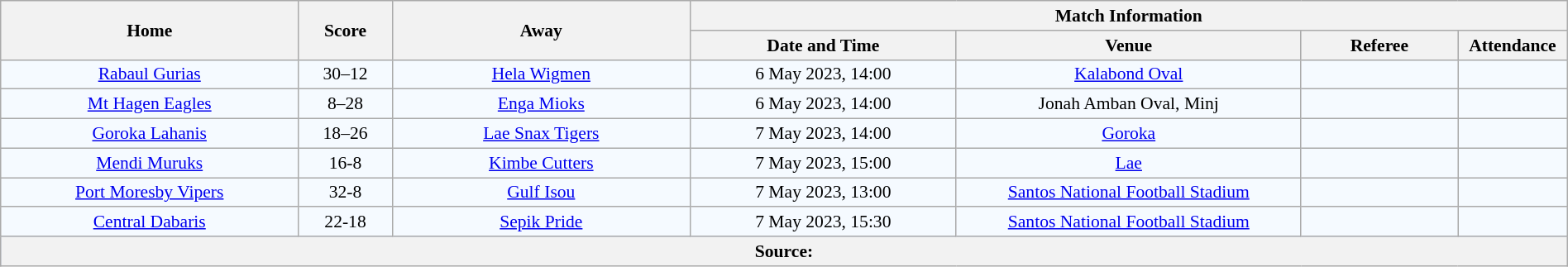<table class="wikitable" width="100%" style="border-collapse:collapse; font-size:90%; text-align:center;">
<tr>
<th rowspan="2" width="19%">Home</th>
<th rowspan="2" width="6%">Score</th>
<th rowspan="2" width="19%">Away</th>
<th colspan="4">Match Information</th>
</tr>
<tr bgcolor="#CCCCCC">
<th width="17%">Date and Time</th>
<th width="22%">Venue</th>
<th width="10%">Referee</th>
<th width="7%">Attendance</th>
</tr>
<tr bgcolor="#F5FAFF">
<td><a href='#'>Rabaul Gurias</a></td>
<td>30–12</td>
<td><a href='#'>Hela Wigmen</a></td>
<td>6 May 2023, 14:00</td>
<td><a href='#'>Kalabond Oval</a></td>
<td></td>
<td></td>
</tr>
<tr bgcolor="#F5FAFF">
<td><a href='#'>Mt Hagen Eagles</a></td>
<td>8–28</td>
<td><a href='#'>Enga Mioks</a></td>
<td>6 May 2023, 14:00</td>
<td>Jonah Amban Oval, Minj</td>
<td></td>
<td></td>
</tr>
<tr bgcolor="#F5FAFF">
<td><a href='#'>Goroka Lahanis</a></td>
<td>18–26</td>
<td> <a href='#'>Lae Snax Tigers</a></td>
<td>7 May 2023, 14:00</td>
<td><a href='#'>Goroka</a></td>
<td></td>
<td></td>
</tr>
<tr bgcolor="#F5FAFF">
<td><a href='#'>Mendi Muruks</a></td>
<td>16-8</td>
<td> <a href='#'>Kimbe Cutters</a></td>
<td>7 May 2023, 15:00</td>
<td><a href='#'>Lae</a></td>
<td></td>
<td></td>
</tr>
<tr bgcolor="#F5FAFF">
<td> <a href='#'>Port Moresby Vipers</a></td>
<td>32-8</td>
<td><a href='#'>Gulf Isou</a></td>
<td>7 May 2023, 13:00</td>
<td><a href='#'>Santos National Football Stadium</a></td>
<td></td>
<td></td>
</tr>
<tr bgcolor="#F5FAFF">
<td><a href='#'>Central Dabaris</a></td>
<td>22-18</td>
<td><a href='#'>Sepik Pride</a></td>
<td>7 May 2023, 15:30</td>
<td><a href='#'>Santos National Football Stadium</a></td>
<td></td>
<td></td>
</tr>
<tr bgcolor="#C1D8FF">
<th colspan="7">Source:</th>
</tr>
</table>
